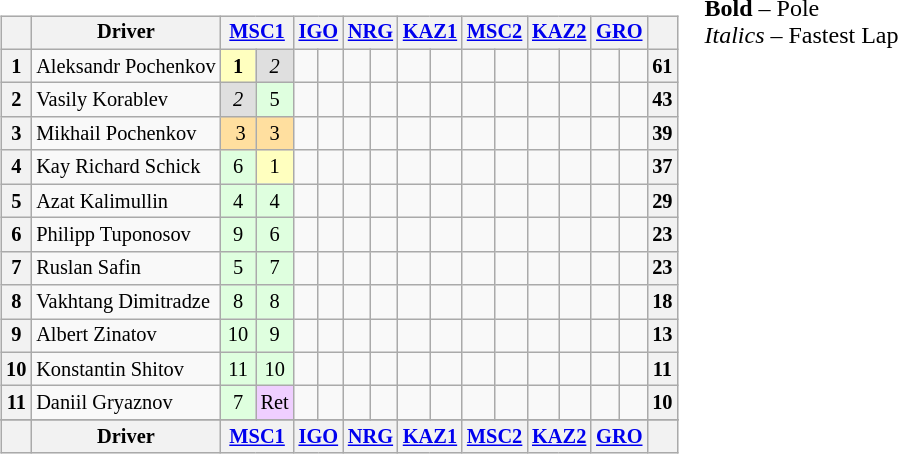<table>
<tr>
<td valign="top"><br><table align=left| class="wikitable" style="font-size: 85%; text-align: center">
<tr valign="top">
<th valign="middle"></th>
<th valign="middle">Driver</th>
<th colspan=2><a href='#'>MSC1</a></th>
<th colspan=2><a href='#'>IGO</a></th>
<th colspan=2><a href='#'>NRG</a></th>
<th colspan=2><a href='#'>KAZ1</a></th>
<th colspan=2><a href='#'>MSC2</a></th>
<th colspan=2><a href='#'>KAZ2</a></th>
<th colspan=2><a href='#'>GRO</a></th>
<th valign="middle"></th>
</tr>
<tr>
<th>1</th>
<td align="left">Aleksandr Pochenkov</td>
<td style="background:#ffffbf;"><strong>1</strong></td>
<td style="background:#dfdfdf;"><em>2</em></td>
<td></td>
<td></td>
<td></td>
<td></td>
<td></td>
<td></td>
<td></td>
<td></td>
<td></td>
<td></td>
<td></td>
<td></td>
<th>61</th>
</tr>
<tr>
<th>2</th>
<td align="left">Vasily Korablev</td>
<td style="background:#dfdfdf;"><em>2</em></td>
<td style="background:#dfffdf;">5</td>
<td></td>
<td></td>
<td></td>
<td></td>
<td></td>
<td></td>
<td></td>
<td></td>
<td></td>
<td></td>
<td></td>
<td></td>
<th>43</th>
</tr>
<tr>
<th>3</th>
<td align="left">Mikhail Pochenkov</td>
<td style="background:#ffdf9f;">  3 </td>
<td style="background:#ffdf9f;">3</td>
<td></td>
<td></td>
<td></td>
<td></td>
<td></td>
<td></td>
<td></td>
<td></td>
<td></td>
<td></td>
<td></td>
<td></td>
<th>39</th>
</tr>
<tr>
<th>4</th>
<td align="left">Kay Richard Schick</td>
<td style="background:#dfffdf;">6</td>
<td style="background:#ffffbf;">1</td>
<td></td>
<td></td>
<td></td>
<td></td>
<td></td>
<td></td>
<td></td>
<td></td>
<td></td>
<td></td>
<td></td>
<td></td>
<th>37</th>
</tr>
<tr>
<th>5</th>
<td align="left">Azat Kalimullin</td>
<td style="background:#dfffdf;">4</td>
<td style="background:#dfffdf;">4</td>
<td></td>
<td></td>
<td></td>
<td></td>
<td></td>
<td></td>
<td></td>
<td></td>
<td></td>
<td></td>
<td></td>
<td></td>
<th>29</th>
</tr>
<tr>
<th>6</th>
<td align="left">Philipp Tuponosov</td>
<td style="background:#dfffdf;">9</td>
<td style="background:#dfffdf;">6</td>
<td></td>
<td></td>
<td></td>
<td></td>
<td></td>
<td></td>
<td></td>
<td></td>
<td></td>
<td></td>
<td></td>
<td></td>
<th>23</th>
</tr>
<tr>
<th>7</th>
<td align="left">Ruslan Safin</td>
<td style="background:#dfffdf;">5</td>
<td style="background:#dfffdf;">7</td>
<td></td>
<td></td>
<td></td>
<td></td>
<td></td>
<td></td>
<td></td>
<td></td>
<td></td>
<td></td>
<td></td>
<td></td>
<th>23</th>
</tr>
<tr>
<th>8</th>
<td align="left">Vakhtang Dimitradze</td>
<td style="background:#dfffdf;">8</td>
<td style="background:#dfffdf;">8</td>
<td></td>
<td></td>
<td></td>
<td></td>
<td></td>
<td></td>
<td></td>
<td></td>
<td></td>
<td></td>
<td></td>
<td></td>
<th>18</th>
</tr>
<tr>
<th>9</th>
<td align="left">Albert Zinatov</td>
<td style="background:#dfffdf;">10</td>
<td style="background:#dfffdf;">9</td>
<td></td>
<td></td>
<td></td>
<td></td>
<td></td>
<td></td>
<td></td>
<td></td>
<td></td>
<td></td>
<td></td>
<td></td>
<th>13</th>
</tr>
<tr>
<th>10</th>
<td align="left">Konstantin Shitov</td>
<td style="background:#dfffdf;">11</td>
<td style="background:#dfffdf;">10</td>
<td></td>
<td></td>
<td></td>
<td></td>
<td></td>
<td></td>
<td></td>
<td></td>
<td></td>
<td></td>
<td></td>
<td></td>
<th>11</th>
</tr>
<tr>
<th>11</th>
<td align="left">Daniil Gryaznov</td>
<td style="background:#dfffdf;">7</td>
<td style="background:#efcfff;">Ret</td>
<td></td>
<td></td>
<td></td>
<td></td>
<td></td>
<td></td>
<td></td>
<td></td>
<td></td>
<td></td>
<td></td>
<td></td>
<th>10</th>
</tr>
<tr>
</tr>
<tr valign="top">
<th valign="middle"></th>
<th valign="middle">Driver</th>
<th colspan=2><a href='#'>MSC1</a></th>
<th colspan=2><a href='#'>IGO</a></th>
<th colspan=2><a href='#'>NRG</a></th>
<th colspan=2><a href='#'>KAZ1</a></th>
<th colspan=2><a href='#'>MSC2</a></th>
<th colspan=2><a href='#'>KAZ2</a></th>
<th colspan=2><a href='#'>GRO</a></th>
<th valign="middle"></th>
</tr>
</table>
</td>
<td valign="top"><br>
<span><strong>Bold</strong> – Pole<br>
<em>Italics</em> – Fastest Lap</span></td>
</tr>
</table>
